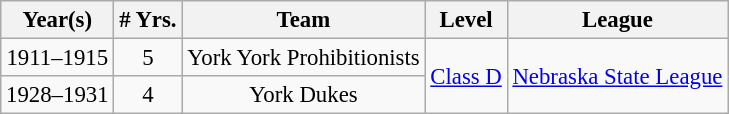<table class="wikitable" style="text-align:center; font-size: 95%;">
<tr>
<th>Year(s)</th>
<th># Yrs.</th>
<th>Team</th>
<th>Level</th>
<th>League</th>
</tr>
<tr>
<td>1911–1915</td>
<td>5</td>
<td>York York Prohibitionists</td>
<td rowspan=2><a href='#'>Class D</a></td>
<td rowspan=2><a href='#'>Nebraska State League</a></td>
</tr>
<tr>
<td>1928–1931</td>
<td>4</td>
<td>York Dukes</td>
</tr>
</table>
